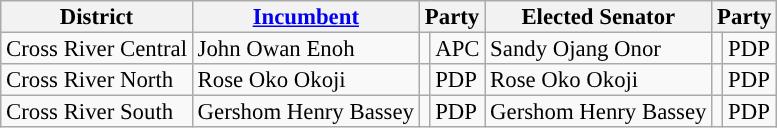<table class="sortable wikitable" style="font-size:95%;line-height:14px;">
<tr>
<th class="unsortable">District</th>
<th class="unsortable"><a href='#'>Incumbent</a></th>
<th colspan="2">Party</th>
<th class="unsortable">Elected Senator</th>
<th colspan="2">Party</th>
</tr>
<tr>
<td>Cross River Central</td>
<td>John Owan Enoh</td>
<td style="background:"></td>
<td>APC</td>
<td>Sandy Ojang Onor</td>
<td style="background:"></td>
<td>PDP</td>
</tr>
<tr>
<td>Cross River North</td>
<td>Rose Oko Okoji</td>
<td style="background:"></td>
<td>PDP</td>
<td>Rose Oko Okoji</td>
<td style="background:"></td>
<td>PDP</td>
</tr>
<tr>
<td>Cross River South</td>
<td>Gershom Henry Bassey</td>
<td style="background:"></td>
<td>PDP</td>
<td>Gershom Henry Bassey</td>
<td style="background:"></td>
<td>PDP</td>
</tr>
</table>
